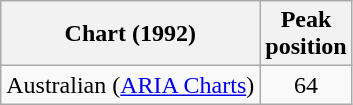<table class="wikitable">
<tr>
<th>Chart (1992)</th>
<th>Peak<br>position</th>
</tr>
<tr>
<td>Australian (<a href='#'>ARIA Charts</a>)</td>
<td align="center">64</td>
</tr>
</table>
